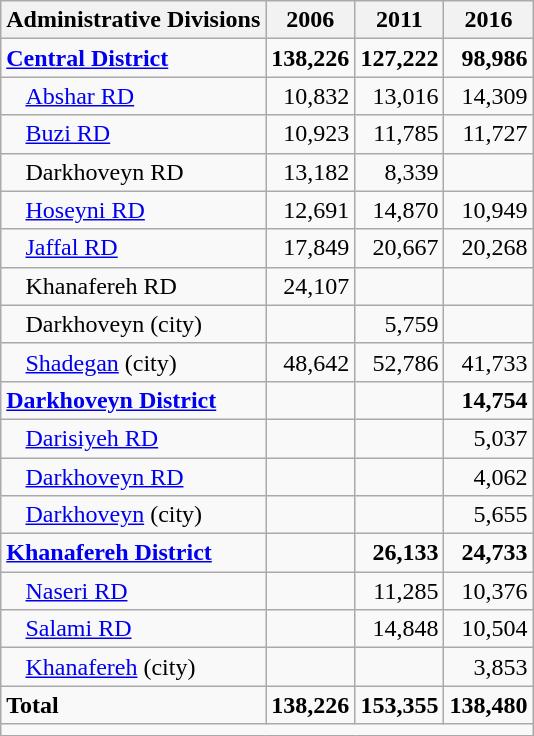<table class="wikitable">
<tr>
<th>Administrative Divisions</th>
<th>2006</th>
<th>2011</th>
<th>2016</th>
</tr>
<tr>
<td><strong><a href='#'>Central District</a></strong></td>
<td style="text-align: right;"><strong>138,226</strong></td>
<td style="text-align: right;"><strong>127,222</strong></td>
<td style="text-align: right;"><strong>98,986</strong></td>
</tr>
<tr>
<td style="padding-left: 1em;"><a href='#'>Abshar RD</a></td>
<td style="text-align: right;">10,832</td>
<td style="text-align: right;">13,016</td>
<td style="text-align: right;">14,309</td>
</tr>
<tr>
<td style="padding-left: 1em;"><a href='#'>Buzi RD</a></td>
<td style="text-align: right;">10,923</td>
<td style="text-align: right;">11,785</td>
<td style="text-align: right;">11,727</td>
</tr>
<tr>
<td style="padding-left: 1em;">Darkhoveyn RD</td>
<td style="text-align: right;">13,182</td>
<td style="text-align: right;">8,339</td>
<td style="text-align: right;"></td>
</tr>
<tr>
<td style="padding-left: 1em;"><a href='#'>Hoseyni RD</a></td>
<td style="text-align: right;">12,691</td>
<td style="text-align: right;">14,870</td>
<td style="text-align: right;">10,949</td>
</tr>
<tr>
<td style="padding-left: 1em;"><a href='#'>Jaffal RD</a></td>
<td style="text-align: right;">17,849</td>
<td style="text-align: right;">20,667</td>
<td style="text-align: right;">20,268</td>
</tr>
<tr>
<td style="padding-left: 1em;">Khanafereh RD</td>
<td style="text-align: right;">24,107</td>
<td style="text-align: right;"></td>
<td style="text-align: right;"></td>
</tr>
<tr>
<td style="padding-left: 1em;">Darkhoveyn (city)</td>
<td style="text-align: right;"></td>
<td style="text-align: right;">5,759</td>
<td style="text-align: right;"></td>
</tr>
<tr>
<td style="padding-left: 1em;"><a href='#'>Shadegan</a> (city)</td>
<td style="text-align: right;">48,642</td>
<td style="text-align: right;">52,786</td>
<td style="text-align: right;">41,733</td>
</tr>
<tr>
<td><strong><a href='#'>Darkhoveyn District</a></strong></td>
<td style="text-align: right;"></td>
<td style="text-align: right;"></td>
<td style="text-align: right;"><strong>14,754</strong></td>
</tr>
<tr>
<td style="padding-left: 1em;"><a href='#'>Darisiyeh RD</a></td>
<td style="text-align: right;"></td>
<td style="text-align: right;"></td>
<td style="text-align: right;">5,037</td>
</tr>
<tr>
<td style="padding-left: 1em;"><a href='#'>Darkhoveyn RD</a></td>
<td style="text-align: right;"></td>
<td style="text-align: right;"></td>
<td style="text-align: right;">4,062</td>
</tr>
<tr>
<td style="padding-left: 1em;"><a href='#'>Darkhoveyn</a> (city)</td>
<td style="text-align: right;"></td>
<td style="text-align: right;"></td>
<td style="text-align: right;">5,655</td>
</tr>
<tr>
<td><strong><a href='#'>Khanafereh District</a></strong></td>
<td style="text-align: right;"></td>
<td style="text-align: right;"><strong>26,133</strong></td>
<td style="text-align: right;"><strong>24,733</strong></td>
</tr>
<tr>
<td style="padding-left: 1em;"><a href='#'>Naseri RD</a></td>
<td style="text-align: right;"></td>
<td style="text-align: right;">11,285</td>
<td style="text-align: right;">10,376</td>
</tr>
<tr>
<td style="padding-left: 1em;"><a href='#'>Salami RD</a></td>
<td style="text-align: right;"></td>
<td style="text-align: right;">14,848</td>
<td style="text-align: right;">10,504</td>
</tr>
<tr>
<td style="padding-left: 1em;"><a href='#'>Khanafereh</a> (city)</td>
<td style="text-align: right;"></td>
<td style="text-align: right;"></td>
<td style="text-align: right;">3,853</td>
</tr>
<tr>
<td><strong>Total</strong></td>
<td style="text-align: right;"><strong>138,226</strong></td>
<td style="text-align: right;"><strong>153,355</strong></td>
<td style="text-align: right;"><strong>138,480</strong></td>
</tr>
<tr>
<td colspan=4></td>
</tr>
</table>
